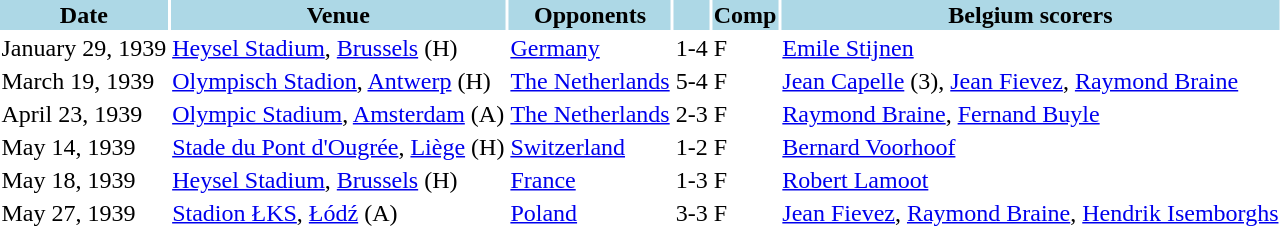<table>
<tr>
<th style="background: lightblue;">Date</th>
<th style="background: lightblue;">Venue</th>
<th style="background: lightblue;">Opponents</th>
<th style="background: lightblue;" align=center></th>
<th style="background: lightblue;" align=center>Comp</th>
<th style="background: lightblue;">Belgium scorers</th>
</tr>
<tr>
<td>January 29, 1939</td>
<td><a href='#'>Heysel Stadium</a>, <a href='#'>Brussels</a> (H)</td>
<td><a href='#'>Germany</a></td>
<td>1-4</td>
<td>F</td>
<td><a href='#'>Emile Stijnen</a></td>
</tr>
<tr>
<td>March 19, 1939</td>
<td><a href='#'>Olympisch Stadion</a>, <a href='#'>Antwerp</a> (H)</td>
<td><a href='#'>The Netherlands</a></td>
<td>5-4</td>
<td>F</td>
<td><a href='#'>Jean Capelle</a> (3), <a href='#'>Jean Fievez</a>, <a href='#'>Raymond Braine</a></td>
</tr>
<tr>
<td>April 23, 1939</td>
<td><a href='#'>Olympic Stadium</a>, <a href='#'>Amsterdam</a> (A)</td>
<td><a href='#'>The Netherlands</a></td>
<td>2-3</td>
<td>F</td>
<td><a href='#'>Raymond Braine</a>, <a href='#'>Fernand Buyle</a></td>
</tr>
<tr>
<td>May 14, 1939</td>
<td><a href='#'>Stade du Pont d'Ougrée</a>, <a href='#'>Liège</a> (H)</td>
<td><a href='#'>Switzerland</a></td>
<td>1-2</td>
<td>F</td>
<td><a href='#'>Bernard Voorhoof</a></td>
</tr>
<tr>
<td>May 18, 1939</td>
<td><a href='#'>Heysel Stadium</a>, <a href='#'>Brussels</a> (H)</td>
<td><a href='#'>France</a></td>
<td>1-3</td>
<td>F</td>
<td><a href='#'>Robert Lamoot</a></td>
</tr>
<tr>
<td>May 27, 1939</td>
<td><a href='#'>Stadion ŁKS</a>, <a href='#'>Łódź</a> (A)</td>
<td><a href='#'>Poland</a></td>
<td>3-3</td>
<td>F</td>
<td><a href='#'>Jean Fievez</a>, <a href='#'>Raymond Braine</a>, <a href='#'>Hendrik Isemborghs</a></td>
</tr>
</table>
